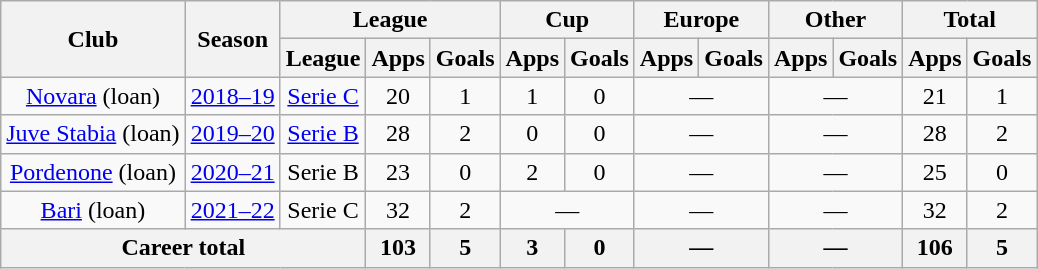<table class="wikitable" style="text-align: center;">
<tr>
<th rowspan="2">Club</th>
<th rowspan="2">Season</th>
<th colspan="3">League</th>
<th colspan="2">Cup</th>
<th colspan="2">Europe</th>
<th colspan="2">Other</th>
<th colspan="2">Total</th>
</tr>
<tr>
<th>League</th>
<th>Apps</th>
<th>Goals</th>
<th>Apps</th>
<th>Goals</th>
<th>Apps</th>
<th>Goals</th>
<th>Apps</th>
<th>Goals</th>
<th>Apps</th>
<th>Goals</th>
</tr>
<tr>
<td><a href='#'>Novara</a> (loan)</td>
<td><a href='#'>2018–19</a></td>
<td><a href='#'>Serie C</a></td>
<td>20</td>
<td>1</td>
<td>1</td>
<td>0</td>
<td colspan="2">—</td>
<td colspan="2">—</td>
<td>21</td>
<td>1</td>
</tr>
<tr>
<td><a href='#'>Juve Stabia</a> (loan)</td>
<td><a href='#'>2019–20</a></td>
<td><a href='#'>Serie B</a></td>
<td>28</td>
<td>2</td>
<td>0</td>
<td>0</td>
<td colspan="2">—</td>
<td colspan="2">—</td>
<td>28</td>
<td>2</td>
</tr>
<tr>
<td><a href='#'>Pordenone</a> (loan)</td>
<td><a href='#'>2020–21</a></td>
<td>Serie B</td>
<td>23</td>
<td>0</td>
<td>2</td>
<td>0</td>
<td colspan="2">—</td>
<td colspan="2">—</td>
<td>25</td>
<td>0</td>
</tr>
<tr>
<td><a href='#'>Bari</a> (loan)</td>
<td><a href='#'>2021–22</a></td>
<td>Serie C</td>
<td>32</td>
<td>2</td>
<td colspan="2">—</td>
<td colspan="2">—</td>
<td colspan="2">—</td>
<td>32</td>
<td>2</td>
</tr>
<tr>
<th colspan="3">Career total</th>
<th>103</th>
<th>5</th>
<th>3</th>
<th>0</th>
<th colspan="2">—</th>
<th colspan="2">—</th>
<th>106</th>
<th>5</th>
</tr>
</table>
